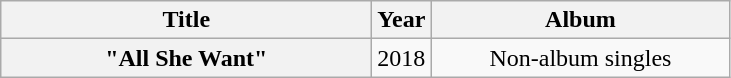<table class="wikitable plainrowheaders" style="text-align:center;">
<tr>
<th scope="col" style="width:15em;">Title</th>
<th scope="col" style="width:1em;">Year</th>
<th scope="col" style="width:12em;">Album</th>
</tr>
<tr>
<th scope="row">"All She Want"<br></th>
<td>2018</td>
<td>Non-album singles</td>
</tr>
</table>
